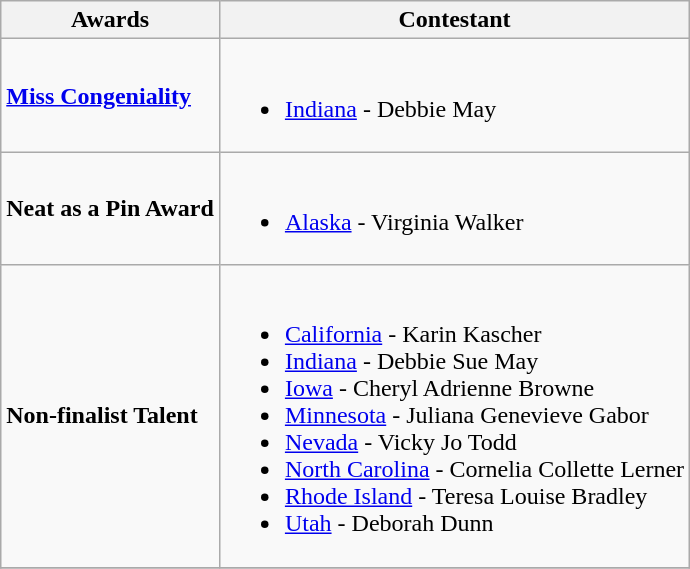<table class="wikitable">
<tr>
<th>Awards</th>
<th>Contestant</th>
</tr>
<tr>
<td><strong><a href='#'>Miss Congeniality</a></strong></td>
<td><br><ul><li> <a href='#'>Indiana</a> - Debbie May</li></ul></td>
</tr>
<tr>
<td><strong>Neat as a Pin Award</strong></td>
<td><br><ul><li> <a href='#'>Alaska</a> - Virginia Walker</li></ul></td>
</tr>
<tr>
<td><strong>Non-finalist Talent</strong></td>
<td><br><ul><li> <a href='#'>California</a> - Karin Kascher</li><li> <a href='#'>Indiana</a> - Debbie Sue May</li><li> <a href='#'>Iowa</a> - Cheryl Adrienne Browne</li><li> <a href='#'>Minnesota</a> -  Juliana Genevieve Gabor</li><li> <a href='#'>Nevada</a> - Vicky Jo Todd</li><li> <a href='#'>North Carolina</a> - Cornelia Collette Lerner</li><li> <a href='#'>Rhode Island</a> - Teresa Louise Bradley</li><li> <a href='#'>Utah</a> - Deborah Dunn</li></ul></td>
</tr>
<tr>
</tr>
</table>
